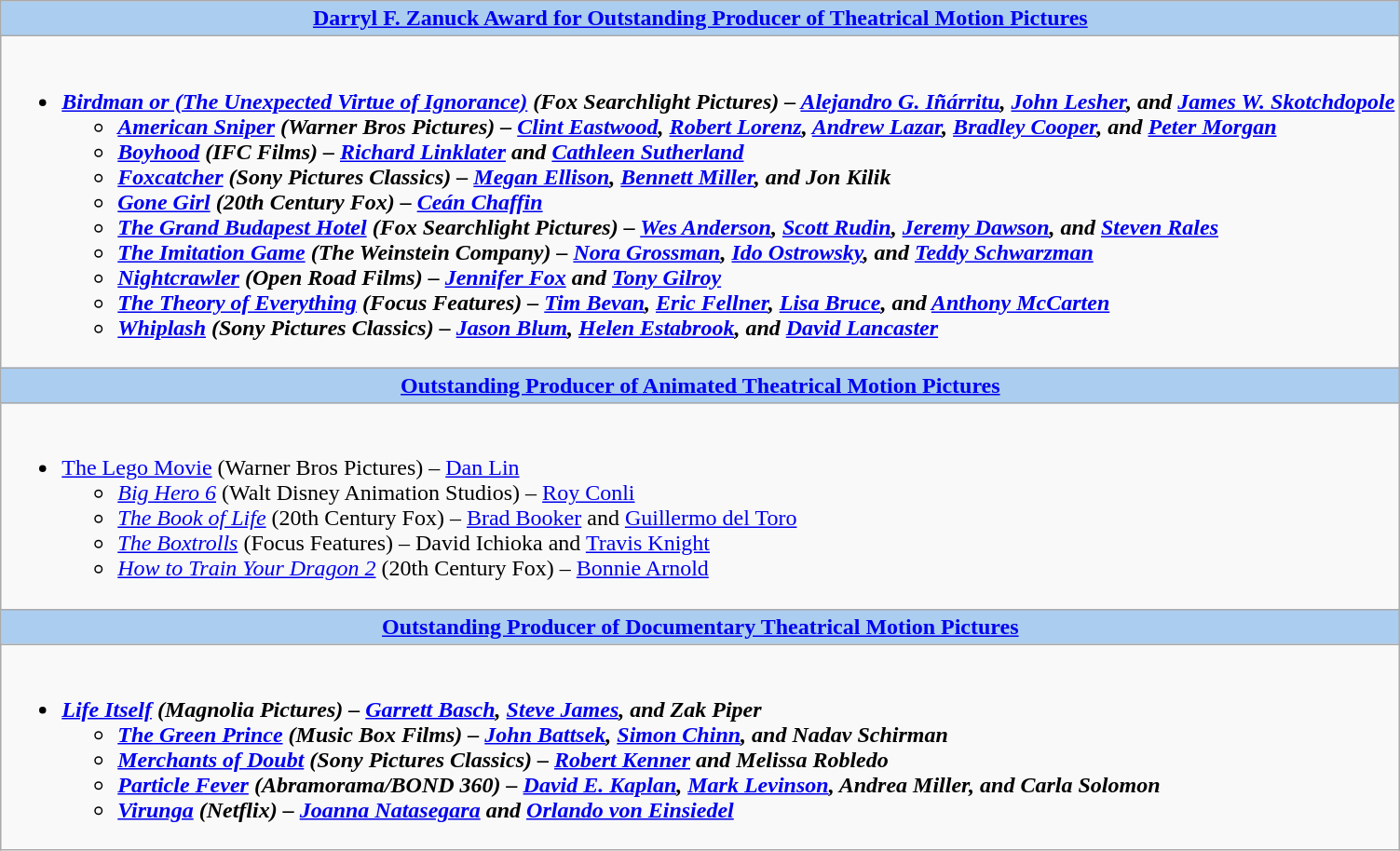<table class=wikitable style="width="100%">
<tr>
<th colspan="2" style="background:#abcdef;"><a href='#'>Darryl F. Zanuck Award for Outstanding Producer of Theatrical Motion Pictures</a></th>
</tr>
<tr>
<td colspan="2" style="vertical-align:top;"><br><ul><li><strong><em><a href='#'>Birdman or (The Unexpected Virtue of Ignorance)</a><em> (Fox Searchlight Pictures) – <a href='#'>Alejandro G. Iñárritu</a>, <a href='#'>John Lesher</a>, and <a href='#'>James W. Skotchdopole</a><strong><ul><li></em><a href='#'>American Sniper</a><em> (Warner Bros Pictures) – <a href='#'>Clint Eastwood</a>, <a href='#'>Robert Lorenz</a>, <a href='#'>Andrew Lazar</a>, <a href='#'>Bradley Cooper</a>, and <a href='#'>Peter Morgan</a></li><li></em><a href='#'>Boyhood</a><em> (IFC Films) – <a href='#'>Richard Linklater</a> and <a href='#'>Cathleen Sutherland</a></li><li></em><a href='#'>Foxcatcher</a><em> (Sony Pictures Classics) – <a href='#'>Megan Ellison</a>, <a href='#'>Bennett Miller</a>, and Jon Kilik</li><li></em><a href='#'>Gone Girl</a><em> (20th Century Fox) – <a href='#'>Ceán Chaffin</a></li><li></em><a href='#'>The Grand Budapest Hotel</a><em> (Fox Searchlight Pictures) – <a href='#'>Wes Anderson</a>, <a href='#'>Scott Rudin</a>, <a href='#'>Jeremy Dawson</a>, and <a href='#'>Steven Rales</a></li><li></em><a href='#'>The Imitation Game</a><em> (The Weinstein Company) – <a href='#'>Nora Grossman</a>, <a href='#'>Ido Ostrowsky</a>, and <a href='#'>Teddy Schwarzman</a></li><li></em><a href='#'>Nightcrawler</a><em> (Open Road Films) – <a href='#'>Jennifer Fox</a> and <a href='#'>Tony Gilroy</a></li><li></em><a href='#'>The Theory of Everything</a><em> (Focus Features) – <a href='#'>Tim Bevan</a>, <a href='#'>Eric Fellner</a>, <a href='#'>Lisa Bruce</a>, and <a href='#'>Anthony McCarten</a></li><li></em><a href='#'>Whiplash</a><em> (Sony Pictures Classics) – <a href='#'>Jason Blum</a>, <a href='#'>Helen Estabrook</a>, and <a href='#'>David Lancaster</a></li></ul></li></ul></td>
</tr>
<tr>
<th colspan="2" style="background:#abcdef;"><a href='#'>Outstanding Producer of Animated Theatrical Motion Pictures</a></th>
</tr>
<tr>
<td colspan="2" style="vertical-align:top;"><br><ul><li></em></strong><a href='#'>The Lego Movie</a></em> (Warner Bros Pictures) – <a href='#'>Dan Lin</a></strong><ul><li><em><a href='#'>Big Hero 6</a></em> (Walt Disney Animation Studios) – <a href='#'>Roy Conli</a></li><li><em><a href='#'>The Book of Life</a></em> (20th Century Fox) – <a href='#'>Brad Booker</a> and <a href='#'>Guillermo del Toro</a></li><li><em><a href='#'>The Boxtrolls</a></em> (Focus Features) – David Ichioka and <a href='#'>Travis Knight</a></li><li><em><a href='#'>How to Train Your Dragon 2</a></em> (20th Century Fox) – <a href='#'>Bonnie Arnold</a></li></ul></li></ul></td>
</tr>
<tr>
<th colspan="2" style="background:#abcdef;"><a href='#'>Outstanding Producer of Documentary Theatrical Motion Pictures</a></th>
</tr>
<tr>
<td colspan="2" style="vertical-align:top;"><br><ul><li><strong><em><a href='#'>Life Itself</a><em> (Magnolia Pictures)<strong> – <a href='#'>Garrett Basch</a>, <a href='#'>Steve James</a>, and Zak Piper<ul><li></em><a href='#'>The Green Prince</a><em> (Music Box Films) – <a href='#'>John Battsek</a>, <a href='#'>Simon Chinn</a>, and Nadav Schirman</li><li></em><a href='#'>Merchants of Doubt</a><em> (Sony Pictures Classics) – <a href='#'>Robert Kenner</a> and Melissa Robledo</li><li></em><a href='#'>Particle Fever</a><em> (Abramorama/BOND 360) – <a href='#'>David E. Kaplan</a>, <a href='#'>Mark Levinson</a>, Andrea Miller, and Carla Solomon</li><li></em><a href='#'>Virunga</a><em> (Netflix) – <a href='#'>Joanna Natasegara</a> and <a href='#'>Orlando von Einsiedel</a></li></ul></li></ul></td>
</tr>
</table>
